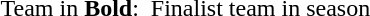<table>
<tr>
<td align=center>Team in <strong>Bold</strong>:</td>
<td></td>
<td>Finalist team in season</td>
</tr>
</table>
